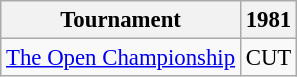<table class="wikitable" style="font-size:95%;text-align:center;">
<tr>
<th>Tournament</th>
<th>1981</th>
</tr>
<tr>
<td align=left><a href='#'>The Open Championship</a></td>
<td>CUT</td>
</tr>
</table>
